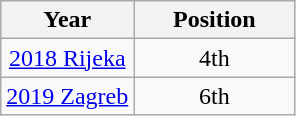<table class="wikitable" style="text-align: center;">
<tr>
<th>Year</th>
<th width="100">Position</th>
</tr>
<tr>
<td> <a href='#'>2018 Rijeka</a></td>
<td>4th</td>
</tr>
<tr>
<td> <a href='#'>2019 Zagreb</a></td>
<td>6th</td>
</tr>
</table>
